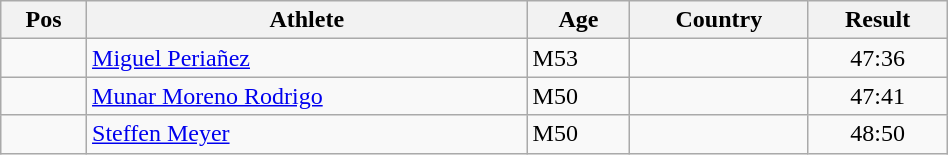<table class="wikitable"  style="text-align:center; width:50%;">
<tr>
<th>Pos</th>
<th>Athlete</th>
<th>Age</th>
<th>Country</th>
<th>Result</th>
</tr>
<tr>
<td align=center></td>
<td align=left><a href='#'>Miguel Periañez</a></td>
<td align=left>M53</td>
<td align=left></td>
<td>47:36</td>
</tr>
<tr>
<td align=center></td>
<td align=left><a href='#'>Munar Moreno Rodrigo</a></td>
<td align=left>M50</td>
<td align=left></td>
<td>47:41</td>
</tr>
<tr>
<td align=center></td>
<td align=left><a href='#'>Steffen Meyer</a></td>
<td align=left>M50</td>
<td align=left></td>
<td>48:50</td>
</tr>
</table>
